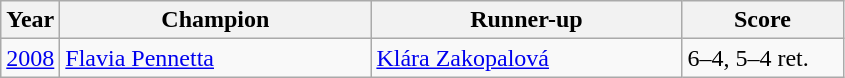<table class="wikitable">
<tr>
<th>Year</th>
<th width="200">Champion</th>
<th width="200">Runner-up</th>
<th width="100">Score</th>
</tr>
<tr>
<td><a href='#'>2008</a></td>
<td> <a href='#'>Flavia Pennetta</a></td>
<td> <a href='#'>Klára Zakopalová</a></td>
<td>6–4, 5–4 ret.</td>
</tr>
</table>
